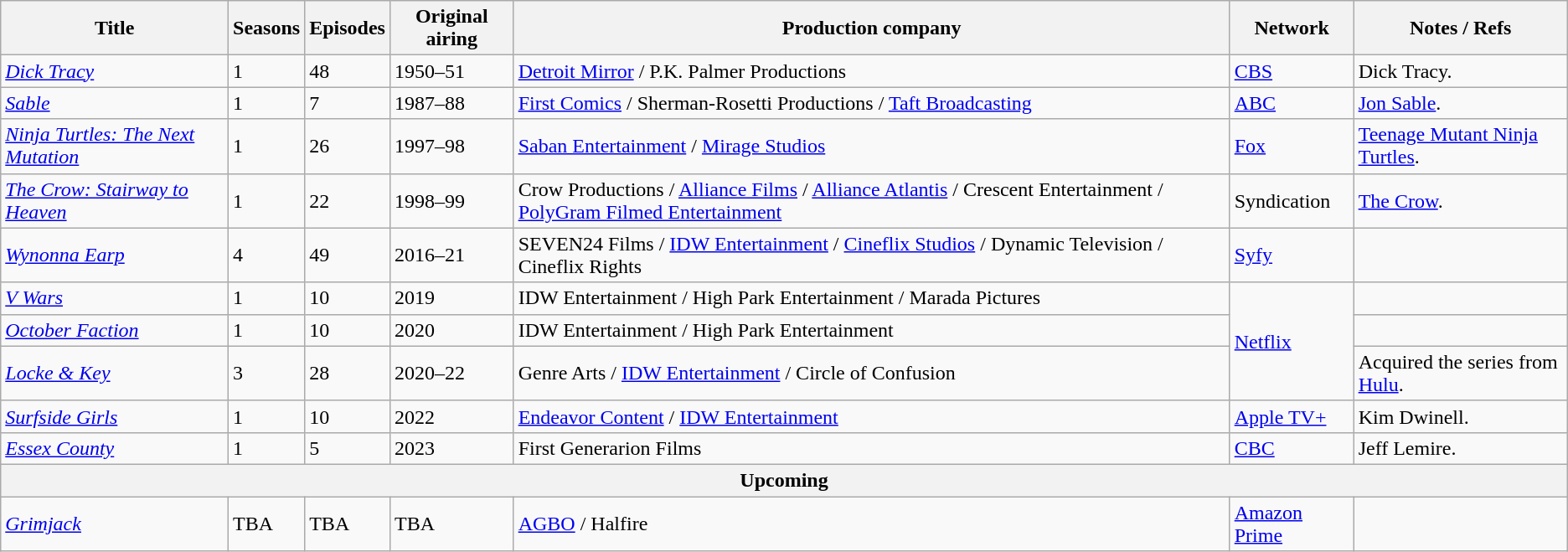<table class="wikitable sortable plainrowheaders" style="text-align: left">
<tr>
<th>Title</th>
<th>Seasons</th>
<th>Episodes</th>
<th>Original airing</th>
<th>Production company</th>
<th>Network</th>
<th>Notes / Refs</th>
</tr>
<tr>
<td><em><a href='#'>Dick Tracy</a></em></td>
<td>1</td>
<td>48</td>
<td>1950–51</td>
<td><a href='#'>Detroit Mirror</a> / P.K. Palmer Productions</td>
<td><a href='#'>CBS</a></td>
<td>Dick Tracy.</td>
</tr>
<tr>
<td><em><a href='#'>Sable</a></em></td>
<td>1</td>
<td>7</td>
<td>1987–88</td>
<td><a href='#'>First Comics</a> / Sherman-Rosetti Productions / <a href='#'>Taft Broadcasting</a></td>
<td><a href='#'>ABC</a></td>
<td><a href='#'>Jon Sable</a>.</td>
</tr>
<tr>
<td><em><a href='#'>Ninja Turtles: The Next Mutation</a></em></td>
<td>1</td>
<td>26</td>
<td>1997–98</td>
<td><a href='#'>Saban Entertainment</a> / <a href='#'>Mirage Studios</a></td>
<td><a href='#'>Fox</a></td>
<td><a href='#'>Teenage Mutant Ninja Turtles</a>.</td>
</tr>
<tr>
<td><em><a href='#'>The Crow: Stairway to Heaven</a></em></td>
<td>1</td>
<td>22</td>
<td>1998–99</td>
<td>Crow Productions / <a href='#'>Alliance Films</a> / <a href='#'>Alliance Atlantis</a> / Crescent Entertainment / <a href='#'>PolyGram Filmed Entertainment</a></td>
<td>Syndication</td>
<td><a href='#'>The Crow</a>.</td>
</tr>
<tr>
<td><em><a href='#'>Wynonna Earp</a></em></td>
<td>4</td>
<td>49</td>
<td>2016–21</td>
<td>SEVEN24 Films / <a href='#'>IDW Entertainment</a> / <a href='#'>Cineflix Studios</a> / Dynamic Television / Cineflix Rights</td>
<td><a href='#'>Syfy</a></td>
<td></td>
</tr>
<tr>
<td><em><a href='#'>V Wars</a></em></td>
<td>1</td>
<td>10</td>
<td>2019</td>
<td>IDW Entertainment / High Park Entertainment / Marada Pictures</td>
<td rowspan="3"><a href='#'>Netflix</a></td>
<td></td>
</tr>
<tr>
<td><em><a href='#'>October Faction</a></em></td>
<td>1</td>
<td>10</td>
<td>2020</td>
<td>IDW Entertainment / High Park Entertainment</td>
<td></td>
</tr>
<tr>
<td><em><a href='#'>Locke & Key</a></em></td>
<td>3</td>
<td>28</td>
<td>2020–22</td>
<td>Genre Arts / <a href='#'>IDW Entertainment</a> / Circle of Confusion</td>
<td>Acquired the series from <a href='#'>Hulu</a>.</td>
</tr>
<tr>
<td><em><a href='#'>Surfside Girls</a></em></td>
<td>1</td>
<td>10</td>
<td>2022</td>
<td><a href='#'>Endeavor Content</a> / <a href='#'>IDW Entertainment</a></td>
<td><a href='#'>Apple TV+</a></td>
<td>Kim Dwinell.</td>
</tr>
<tr>
<td><em><a href='#'>Essex County</a></em></td>
<td>1</td>
<td>5</td>
<td>2023</td>
<td>First Generarion Films</td>
<td><a href='#'>CBC</a></td>
<td>Jeff Lemire.</td>
</tr>
<tr>
<th colspan="7">Upcoming</th>
</tr>
<tr>
<td><em><a href='#'>Grimjack</a></em></td>
<td>TBA</td>
<td>TBA</td>
<td>TBA</td>
<td><a href='#'>AGBO</a> / Halfire</td>
<td><a href='#'>Amazon Prime</a></td>
<td></td>
</tr>
</table>
